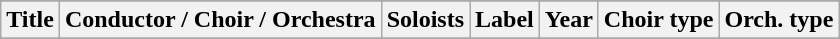<table class="wikitable sortable plainrowheaders">
<tr>
</tr>
<tr>
<th scope="col">Title</th>
<th scope="col">Conductor / Choir / Orchestra</th>
<th scope="col" class="unsortable">Soloists</th>
<th scope="col">Label</th>
<th scope="col">Year</th>
<th scope="col">Choir type</th>
<th scope="col">Orch. type</th>
</tr>
<tr>
</tr>
</table>
